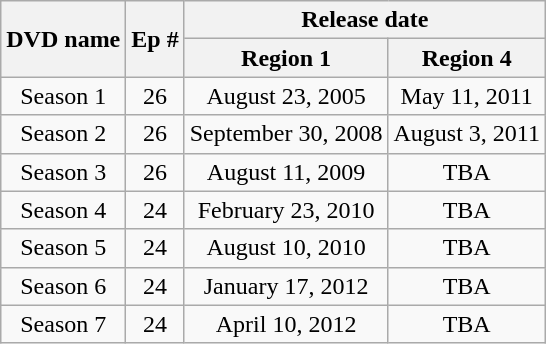<table class="wikitable" style="text-align:center">
<tr>
<th rowspan="2">DVD name</th>
<th rowspan="2">Ep #</th>
<th colspan="2">Release date</th>
</tr>
<tr>
<th>Region 1</th>
<th>Region 4</th>
</tr>
<tr>
<td>Season 1</td>
<td style="text-align:center;">26</td>
<td>August 23, 2005<br></td>
<td>May 11, 2011</td>
</tr>
<tr>
<td>Season 2</td>
<td style="text-align:center;">26</td>
<td>September 30, 2008</td>
<td>August 3, 2011</td>
</tr>
<tr>
<td>Season 3</td>
<td style="text-align:center;">26</td>
<td>August 11, 2009</td>
<td>TBA</td>
</tr>
<tr>
<td>Season 4</td>
<td style="text-align:center;">24</td>
<td>February 23, 2010</td>
<td>TBA</td>
</tr>
<tr>
<td>Season 5</td>
<td style="text-align:center;">24</td>
<td>August 10, 2010</td>
<td>TBA</td>
</tr>
<tr>
<td>Season 6</td>
<td style="text-align:center;">24</td>
<td>January 17, 2012</td>
<td>TBA</td>
</tr>
<tr>
<td>Season 7</td>
<td style="text-align:center;">24</td>
<td>April 10, 2012</td>
<td>TBA</td>
</tr>
</table>
